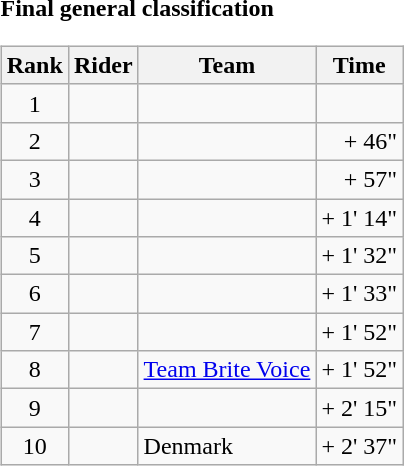<table>
<tr>
<td><strong>Final general classification</strong><br><table class="wikitable">
<tr>
<th scope="col">Rank</th>
<th scope="col">Rider</th>
<th scope="col">Team</th>
<th scope="col">Time</th>
</tr>
<tr>
<td style="text-align:center;">1</td>
<td></td>
<td></td>
<td style="text-align:right;"></td>
</tr>
<tr>
<td style="text-align:center;">2</td>
<td></td>
<td></td>
<td style="text-align:right;">+ 46"</td>
</tr>
<tr>
<td style="text-align:center;">3</td>
<td></td>
<td></td>
<td style="text-align:right;">+ 57"</td>
</tr>
<tr>
<td style="text-align:center;">4</td>
<td></td>
<td></td>
<td style="text-align:right;">+ 1' 14"</td>
</tr>
<tr>
<td style="text-align:center;">5</td>
<td></td>
<td></td>
<td style="text-align:right;">+ 1' 32"</td>
</tr>
<tr>
<td style="text-align:center;">6</td>
<td></td>
<td></td>
<td style="text-align:right;">+ 1' 33"</td>
</tr>
<tr>
<td style="text-align:center;">7</td>
<td></td>
<td></td>
<td style="text-align:right;">+ 1' 52"</td>
</tr>
<tr>
<td style="text-align:center;">8</td>
<td></td>
<td><a href='#'>Team Brite Voice</a></td>
<td style="text-align:right;">+ 1' 52"</td>
</tr>
<tr>
<td style="text-align:center;">9</td>
<td></td>
<td></td>
<td style="text-align:right;">+ 2' 15"</td>
</tr>
<tr>
<td style="text-align:center;">10</td>
<td></td>
<td>Denmark</td>
<td style="text-align:right;">+ 2' 37"</td>
</tr>
</table>
</td>
</tr>
</table>
